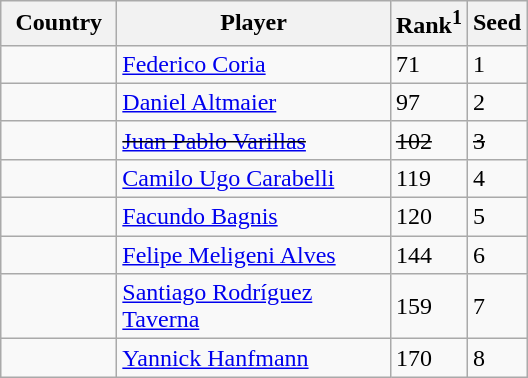<table class="sortable wikitable">
<tr>
<th width="70">Country</th>
<th width="175">Player</th>
<th>Rank<sup>1</sup></th>
<th>Seed</th>
</tr>
<tr>
<td></td>
<td><a href='#'>Federico Coria</a></td>
<td>71</td>
<td>1</td>
</tr>
<tr>
<td></td>
<td><a href='#'>Daniel Altmaier</a></td>
<td>97</td>
<td>2</td>
</tr>
<tr>
<td><s></s></td>
<td><s><a href='#'>Juan Pablo Varillas</a></s></td>
<td><s>102</s></td>
<td><s>3</s></td>
</tr>
<tr>
<td></td>
<td><a href='#'>Camilo Ugo Carabelli</a></td>
<td>119</td>
<td>4</td>
</tr>
<tr>
<td></td>
<td><a href='#'>Facundo Bagnis</a></td>
<td>120</td>
<td>5</td>
</tr>
<tr>
<td></td>
<td><a href='#'>Felipe Meligeni Alves</a></td>
<td>144</td>
<td>6</td>
</tr>
<tr>
<td></td>
<td><a href='#'>Santiago Rodríguez Taverna</a></td>
<td>159</td>
<td>7</td>
</tr>
<tr>
<td></td>
<td><a href='#'>Yannick Hanfmann</a></td>
<td>170</td>
<td>8</td>
</tr>
</table>
